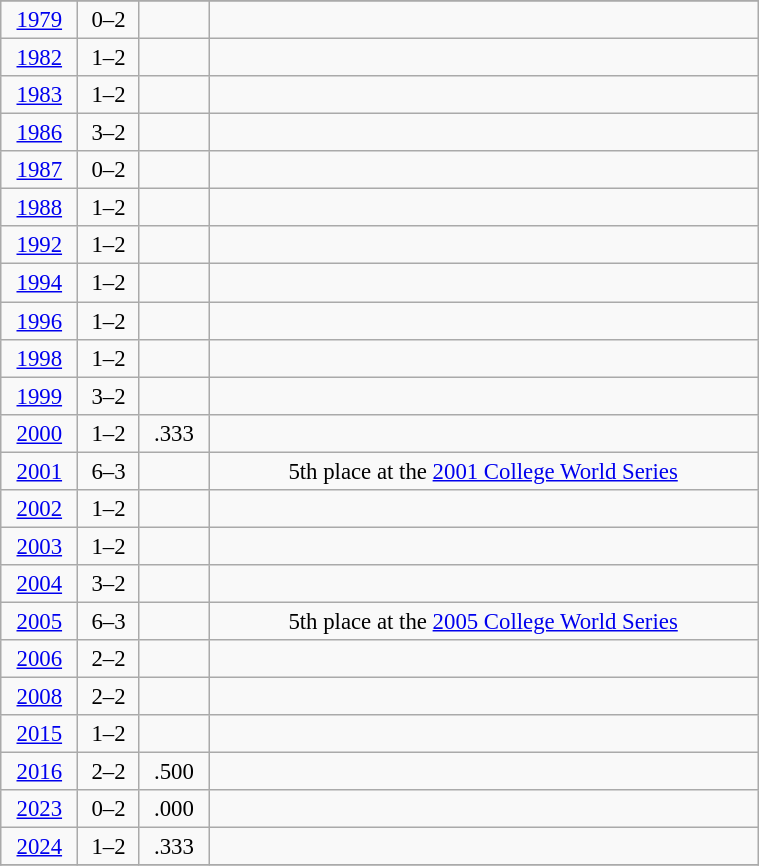<table class="wikitable sortable" width="40%" style="text-align:center; font-size:95%">
<tr>
</tr>
<tr>
<td><a href='#'>1979</a></td>
<td>0–2</td>
<td></td>
<td></td>
</tr>
<tr>
<td><a href='#'>1982</a></td>
<td>1–2</td>
<td></td>
<td></td>
</tr>
<tr>
<td><a href='#'>1983</a></td>
<td>1–2</td>
<td></td>
<td></td>
</tr>
<tr>
<td><a href='#'>1986</a></td>
<td>3–2</td>
<td></td>
<td></td>
</tr>
<tr>
<td><a href='#'>1987</a></td>
<td>0–2</td>
<td></td>
<td></td>
</tr>
<tr>
<td><a href='#'>1988</a></td>
<td>1–2</td>
<td></td>
<td></td>
</tr>
<tr>
<td><a href='#'>1992</a></td>
<td>1–2</td>
<td></td>
<td></td>
</tr>
<tr>
<td><a href='#'>1994</a></td>
<td>1–2</td>
<td></td>
<td></td>
</tr>
<tr>
<td><a href='#'>1996</a></td>
<td>1–2</td>
<td></td>
<td></td>
</tr>
<tr>
<td><a href='#'>1998</a></td>
<td>1–2</td>
<td></td>
<td></td>
</tr>
<tr>
<td><a href='#'>1999</a></td>
<td>3–2</td>
<td></td>
<td></td>
</tr>
<tr>
<td><a href='#'>2000</a></td>
<td>1–2</td>
<td>.333</td>
<td></td>
</tr>
<tr>
<td><a href='#'>2001</a></td>
<td>6–3</td>
<td></td>
<td>5th place at the <a href='#'>2001 College World Series</a></td>
</tr>
<tr>
<td><a href='#'>2002</a></td>
<td>1–2</td>
<td></td>
<td></td>
</tr>
<tr>
<td><a href='#'>2003</a></td>
<td>1–2</td>
<td></td>
<td></td>
</tr>
<tr>
<td><a href='#'>2004</a></td>
<td>3–2</td>
<td></td>
<td></td>
</tr>
<tr>
<td><a href='#'>2005</a></td>
<td>6–3</td>
<td></td>
<td>5th place at the <a href='#'>2005 College World Series</a></td>
</tr>
<tr align="center">
<td><a href='#'>2006</a></td>
<td>2–2</td>
<td></td>
<td></td>
</tr>
<tr>
<td><a href='#'>2008</a></td>
<td>2–2</td>
<td></td>
<td></td>
</tr>
<tr>
<td><a href='#'>2015</a></td>
<td>1–2</td>
<td></td>
<td></td>
</tr>
<tr>
<td><a href='#'>2016</a></td>
<td>2–2</td>
<td>.500</td>
<td></td>
</tr>
<tr>
<td><a href='#'>2023</a></td>
<td>0–2</td>
<td>.000</td>
<td></td>
</tr>
<tr>
<td><a href='#'>2024</a></td>
<td>1–2</td>
<td>.333</td>
<td></td>
</tr>
<tr>
</tr>
</table>
